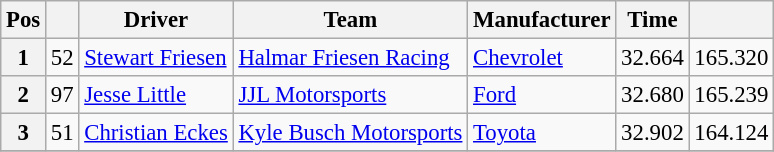<table class="wikitable" style="font-size:95%">
<tr>
<th>Pos</th>
<th></th>
<th>Driver</th>
<th>Team</th>
<th>Manufacturer</th>
<th>Time</th>
<th></th>
</tr>
<tr>
<th>1</th>
<td>52</td>
<td><a href='#'>Stewart Friesen</a></td>
<td><a href='#'>Halmar Friesen Racing</a></td>
<td><a href='#'>Chevrolet</a></td>
<td>32.664</td>
<td>165.320</td>
</tr>
<tr>
<th>2</th>
<td>97</td>
<td><a href='#'>Jesse Little</a></td>
<td><a href='#'>JJL Motorsports</a></td>
<td><a href='#'>Ford</a></td>
<td>32.680</td>
<td>165.239</td>
</tr>
<tr>
<th>3</th>
<td>51</td>
<td><a href='#'>Christian Eckes</a></td>
<td><a href='#'>Kyle Busch Motorsports</a></td>
<td><a href='#'>Toyota</a></td>
<td>32.902</td>
<td>164.124</td>
</tr>
<tr>
</tr>
</table>
